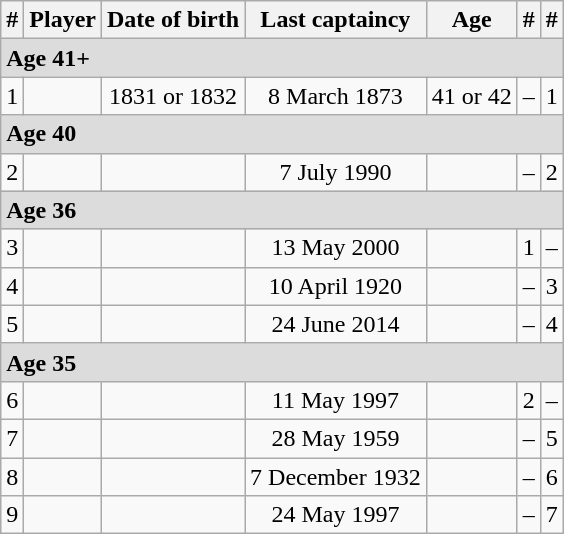<table class="wikitable" style="text-align: center;">
<tr>
<th>#</th>
<th>Player</th>
<th>Date of birth</th>
<th>Last captaincy</th>
<th>Age</th>
<th>#</th>
<th>#</th>
</tr>
<tr>
<td colspan="7" style="background:#DCDCDC; text-align:left"><strong>Age 41+</strong></td>
</tr>
<tr>
<td>1</td>
<td style="text-align:left;"><strong></strong></td>
<td>1831 or 1832</td>
<td>8 March 1873</td>
<td>41 or 42</td>
<td>–</td>
<td>1</td>
</tr>
<tr>
<td colspan="7" style="background:#DCDCDC; text-align:left"><strong>Age 40</strong></td>
</tr>
<tr>
<td>2</td>
<td style="text-align:left;"></td>
<td></td>
<td>7 July 1990</td>
<td></td>
<td>–</td>
<td>2</td>
</tr>
<tr>
<td colspan="7" style="background:#DCDCDC; text-align:left"><strong>Age 36</strong></td>
</tr>
<tr>
<td>3</td>
<td style="text-align:left;"><strong></strong></td>
<td></td>
<td>13 May 2000</td>
<td></td>
<td>1</td>
<td>–</td>
</tr>
<tr>
<td>4</td>
<td style="text-align:left;"><strong></strong></td>
<td></td>
<td>10 April 1920</td>
<td></td>
<td>–</td>
<td>3</td>
</tr>
<tr>
<td>5</td>
<td style="text-align:left;"></td>
<td></td>
<td>24 June 2014</td>
<td></td>
<td>–</td>
<td>4</td>
</tr>
<tr>
<td colspan="7" style="background:#DCDCDC; text-align:left"><strong>Age 35</strong></td>
</tr>
<tr>
<td>6</td>
<td style="text-align:left;"><strong></strong></td>
<td></td>
<td>11 May 1997</td>
<td></td>
<td>2</td>
<td>–</td>
</tr>
<tr>
<td>7</td>
<td style="text-align:left;"><strong></strong></td>
<td></td>
<td>28 May 1959</td>
<td></td>
<td>–</td>
<td>5</td>
</tr>
<tr>
<td>8</td>
<td style="text-align:left;"></td>
<td></td>
<td>7 December 1932</td>
<td></td>
<td>–</td>
<td>6</td>
</tr>
<tr>
<td>9</td>
<td style="text-align:left;"><strong></strong></td>
<td></td>
<td>24 May 1997</td>
<td></td>
<td>–</td>
<td>7</td>
</tr>
</table>
